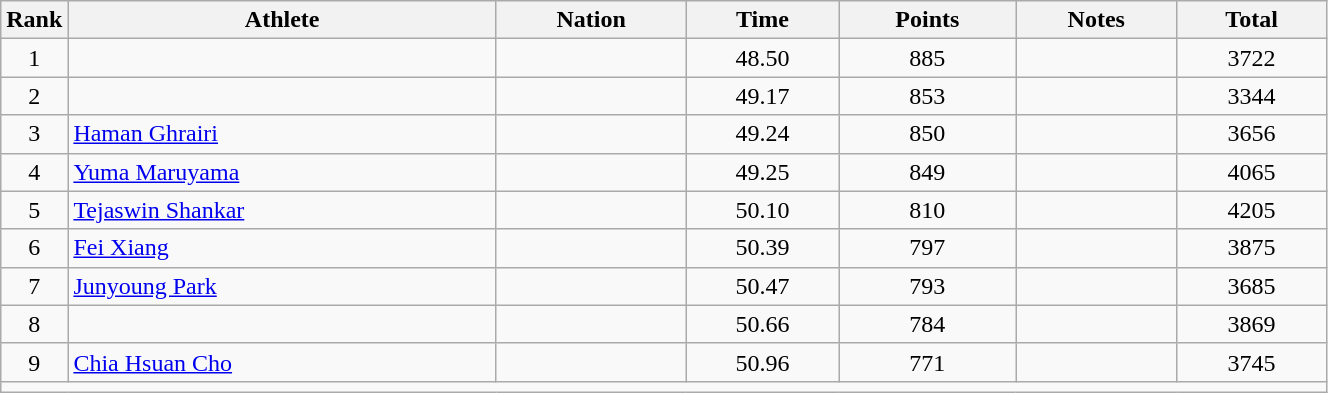<table class="wikitable sortable" style="text-align:center;width: 70%;">
<tr>
<th scope="col" style="width: 10px;">Rank</th>
<th scope="col">Athlete</th>
<th scope="col">Nation</th>
<th scope="col">Time</th>
<th scope="col">Points</th>
<th scope="col">Notes</th>
<th scope="col">Total</th>
</tr>
<tr>
<td>1</td>
<td align=left></td>
<td align=left></td>
<td>48.50</td>
<td>885</td>
<td></td>
<td>3722</td>
</tr>
<tr>
<td>2</td>
<td align=left></td>
<td align=left></td>
<td>49.17</td>
<td>853</td>
<td></td>
<td>3344</td>
</tr>
<tr>
<td>3</td>
<td align=left><a href='#'>Haman Ghrairi</a></td>
<td align=left></td>
<td>49.24</td>
<td>850</td>
<td></td>
<td>3656</td>
</tr>
<tr>
<td>4</td>
<td align=left><a href='#'>Yuma Maruyama</a></td>
<td align=left></td>
<td>49.25</td>
<td>849</td>
<td></td>
<td>4065</td>
</tr>
<tr>
<td>5</td>
<td align=left><a href='#'>Tejaswin Shankar</a></td>
<td align=left></td>
<td>50.10</td>
<td>810</td>
<td></td>
<td>4205</td>
</tr>
<tr>
<td>6</td>
<td align=left><a href='#'>Fei Xiang</a></td>
<td align=left></td>
<td>50.39</td>
<td>797</td>
<td></td>
<td>3875</td>
</tr>
<tr>
<td>7</td>
<td align=left><a href='#'>Junyoung Park</a></td>
<td align=left></td>
<td>50.47</td>
<td>793</td>
<td></td>
<td>3685</td>
</tr>
<tr>
<td>8</td>
<td align=left></td>
<td align=left></td>
<td>50.66</td>
<td>784</td>
<td></td>
<td>3869</td>
</tr>
<tr>
<td>9</td>
<td align=left><a href='#'>Chia Hsuan Cho</a></td>
<td align=left></td>
<td>50.96</td>
<td>771</td>
<td></td>
<td>3745</td>
</tr>
<tr class="sortbottom">
<td colspan="7"></td>
</tr>
</table>
